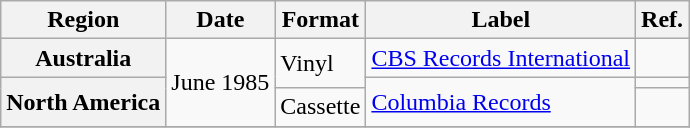<table class="wikitable plainrowheaders">
<tr>
<th scope="col">Region</th>
<th scope="col">Date</th>
<th scope="col">Format</th>
<th scope="col">Label</th>
<th scope="col">Ref.</th>
</tr>
<tr>
<th scope="row">Australia</th>
<td rowspan="3">June 1985</td>
<td rowspan="2">Vinyl</td>
<td><a href='#'>CBS Records International</a></td>
<td></td>
</tr>
<tr>
<th scope="row" rowspan="2">North America</th>
<td rowspan="2"><a href='#'>Columbia Records</a></td>
<td></td>
</tr>
<tr>
<td>Cassette</td>
<td></td>
</tr>
<tr>
</tr>
</table>
